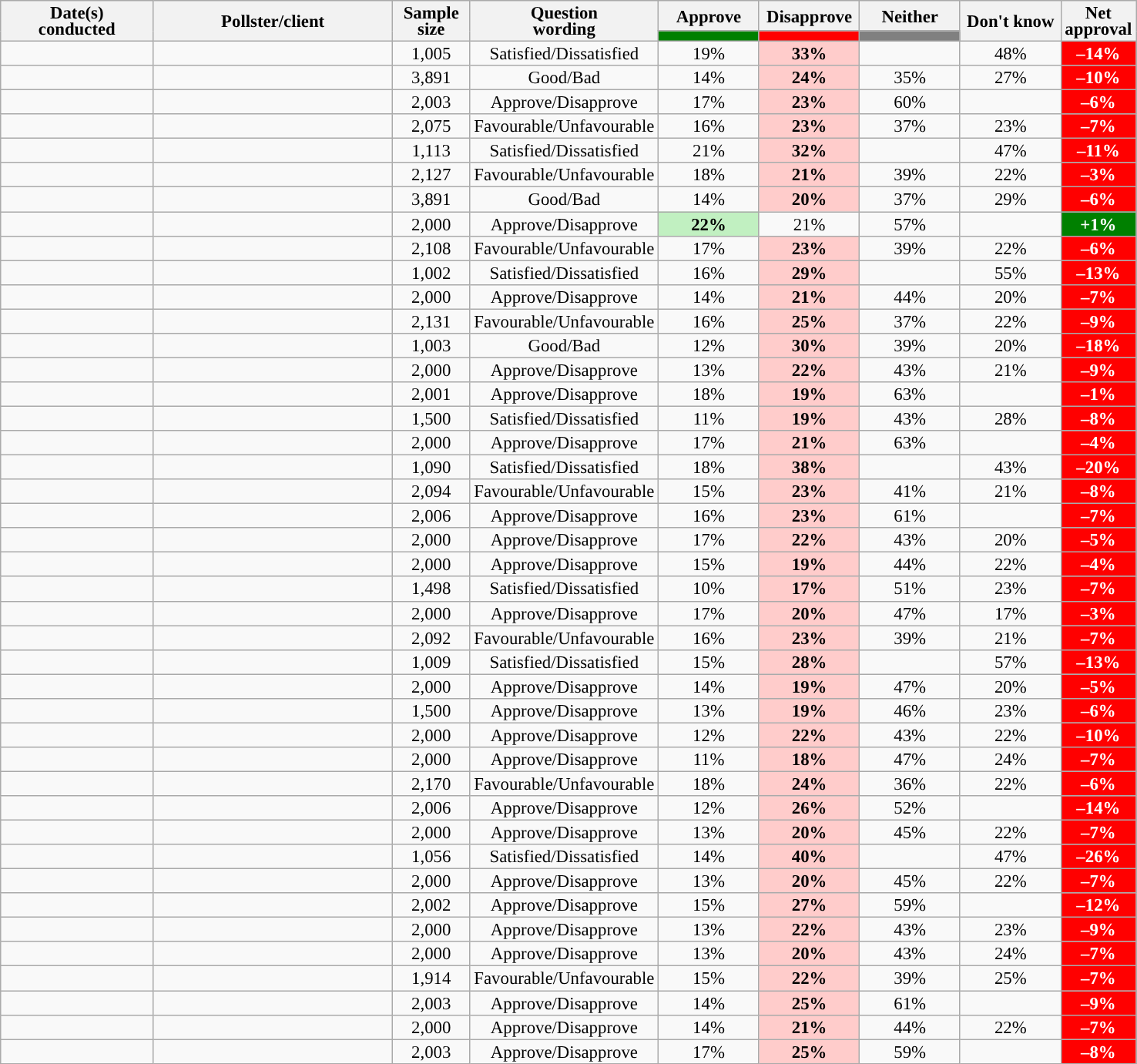<table class="wikitable collapsible sortable mw-datatable" style="text-align:center;font-size:95%;line-height:14px;">
<tr>
<th rowspan="2" style="width:125px;">Date(s)<br>conducted</th>
<th rowspan="2" style="width:200px;">Pollster/client</th>
<th rowspan="2" style="width:60px;">Sample size</th>
<th rowspan="2" style="width:120px;">Question<br>wording</th>
<th class="unsortable" style="width:80px;">Approve</th>
<th class="unsortable" style="width: 80px;">Disapprove</th>
<th class="unsortable" style="width:80px;">Neither</th>
<th rowspan="2" class="unsortable" style="width:80px;">Don't know</th>
<th rowspan="2" class="unsortable" style="width:20px;">Net approval</th>
</tr>
<tr>
<th class="unsortable" style="color:inherit;background:green;width:60px;"></th>
<th class="unsortable" style="color:inherit;background:red;width:60px;"></th>
<th class="unsortable" style="background:grey;width:60px;"></th>
</tr>
<tr>
<td></td>
<td></td>
<td>1,005</td>
<td>Satisfied/Dissatisfied</td>
<td>19%</td>
<td style="background:#ffcccb"><strong>33%</strong></td>
<td></td>
<td>48%</td>
<td style="background:red;color:white;"><strong>–14%</strong></td>
</tr>
<tr>
<td></td>
<td></td>
<td>3,891</td>
<td>Good/Bad</td>
<td>14%</td>
<td style="background:#ffcccb"><strong>24%</strong></td>
<td>35%</td>
<td>27%</td>
<td style="background:red;color:white;"><strong>–10%</strong></td>
</tr>
<tr>
<td></td>
<td></td>
<td>2,003</td>
<td>Approve/Disapprove</td>
<td>17%</td>
<td style="background:#ffcccb"><strong>23%</strong></td>
<td>60%</td>
<td></td>
<td style="background:red;color:white;"><strong>–6%</strong></td>
</tr>
<tr>
<td></td>
<td></td>
<td>2,075</td>
<td>Favourable/Unfavourable</td>
<td>16%</td>
<td style="background:#ffcccb"><strong>23%</strong></td>
<td>37%</td>
<td>23%</td>
<td style="background:red;color:white;"><strong>–7%</strong></td>
</tr>
<tr>
<td></td>
<td></td>
<td>1,113</td>
<td>Satisfied/Dissatisfied</td>
<td>21%</td>
<td style="background:#ffcccb"><strong>32%</strong></td>
<td></td>
<td>47%</td>
<td style="background:red;color:white;"><strong>–11%</strong></td>
</tr>
<tr>
<td></td>
<td></td>
<td>2,127</td>
<td>Favourable/Unfavourable</td>
<td>18%</td>
<td style="background:#ffcccb"><strong>21%</strong></td>
<td>39%</td>
<td>22%</td>
<td style="background:red;color:white;"><strong>–3%</strong></td>
</tr>
<tr>
<td></td>
<td></td>
<td>3,891</td>
<td>Good/Bad</td>
<td>14%</td>
<td style="background:#ffcccb"><strong>20%</strong></td>
<td>37%</td>
<td>29%</td>
<td style="background:red;color:white;"><strong>–6%</strong></td>
</tr>
<tr>
<td></td>
<td></td>
<td>2,000</td>
<td>Approve/Disapprove</td>
<td style="background:#C1F0C1"><strong>22%</strong></td>
<td>21%</td>
<td>57%</td>
<td></td>
<td style="background:green;color:white;"><strong>+1%</strong></td>
</tr>
<tr>
<td></td>
<td></td>
<td>2,108</td>
<td>Favourable/Unfavourable</td>
<td>17%</td>
<td style="background:#ffcccb"><strong>23%</strong></td>
<td>39%</td>
<td>22%</td>
<td style="background:red;color:white;"><strong>–6%</strong></td>
</tr>
<tr>
<td></td>
<td></td>
<td>1,002</td>
<td>Satisfied/Dissatisfied</td>
<td>16%</td>
<td style="background:#ffcccb"><strong>29%</strong></td>
<td></td>
<td>55%</td>
<td style="background:red;color:white;"><strong>–13%</strong></td>
</tr>
<tr>
<td></td>
<td></td>
<td>2,000</td>
<td>Approve/Disapprove</td>
<td>14%</td>
<td style="background:#ffcccb"><strong>21%</strong></td>
<td>44%</td>
<td>20%</td>
<td style="background:red;color:white;"><strong>–7%</strong></td>
</tr>
<tr>
<td></td>
<td></td>
<td>2,131</td>
<td>Favourable/Unfavourable</td>
<td>16%</td>
<td style="background:#ffcccb"><strong>25%</strong></td>
<td>37%</td>
<td>22%</td>
<td style="background:red;color:white;"><strong>–9%</strong></td>
</tr>
<tr>
<td></td>
<td></td>
<td>1,003</td>
<td>Good/Bad</td>
<td>12%</td>
<td style="background:#ffcccb"><strong>30%</strong></td>
<td>39%</td>
<td>20%</td>
<td style="background:red;color:white;"><strong>–18%</strong></td>
</tr>
<tr>
<td></td>
<td></td>
<td>2,000</td>
<td>Approve/Disapprove</td>
<td>13%</td>
<td style="background:#ffcccb"><strong>22%</strong></td>
<td>43%</td>
<td>21%</td>
<td style="background:red;color:white;"><strong>–9%</strong></td>
</tr>
<tr>
<td></td>
<td></td>
<td>2,001</td>
<td>Approve/Disapprove</td>
<td>18%</td>
<td style="background:#ffcccb"><strong>19%</strong></td>
<td>63%</td>
<td></td>
<td style="background:red;color:white;"><strong>–1%</strong></td>
</tr>
<tr>
<td></td>
<td></td>
<td>1,500</td>
<td>Satisfied/Dissatisfied</td>
<td>11%</td>
<td style="background:#ffcccb"><strong>19%</strong></td>
<td>43%</td>
<td>28%</td>
<td style="background:red;color:white;"><strong>–8%</strong></td>
</tr>
<tr>
<td></td>
<td></td>
<td>2,000</td>
<td>Approve/Disapprove</td>
<td>17%</td>
<td style="background:#ffcccb"><strong>21%</strong></td>
<td>63%</td>
<td></td>
<td style="background:red;color:white;"><strong>–4%</strong></td>
</tr>
<tr>
<td></td>
<td></td>
<td>1,090</td>
<td>Satisfied/Dissatisfied</td>
<td>18%</td>
<td style="background:#ffcccb"><strong>38%</strong></td>
<td></td>
<td>43%</td>
<td style="background:red;color:white;"><strong>–20%</strong></td>
</tr>
<tr>
<td></td>
<td></td>
<td>2,094</td>
<td>Favourable/Unfavourable</td>
<td>15%</td>
<td style="background:#ffcccb"><strong>23%</strong></td>
<td>41%</td>
<td>21%</td>
<td style="background:red;color:white;"><strong>–8%</strong></td>
</tr>
<tr>
<td></td>
<td></td>
<td>2,006</td>
<td>Approve/Disapprove</td>
<td>16%</td>
<td style="background:#ffcccb"><strong>23%</strong></td>
<td>61%</td>
<td></td>
<td style="background:red;color:white;"><strong>–7%</strong></td>
</tr>
<tr>
<td></td>
<td></td>
<td>2,000</td>
<td>Approve/Disapprove</td>
<td>17%</td>
<td style="background:#ffcccb"><strong>22%</strong></td>
<td>43%</td>
<td>20%</td>
<td style="background:red;color:white;"><strong>–5%</strong></td>
</tr>
<tr>
<td></td>
<td></td>
<td>2,000</td>
<td>Approve/Disapprove</td>
<td>15%</td>
<td style="background:#ffcccb"><strong>19%</strong></td>
<td>44%</td>
<td>22%</td>
<td style="background:red;color:white;"><strong>–4%</strong></td>
</tr>
<tr>
<td></td>
<td></td>
<td>1,498</td>
<td>Satisfied/Dissatisfied</td>
<td>10%</td>
<td style="background:#ffcccb"><strong>17%</strong></td>
<td>51%</td>
<td>23%</td>
<td style="background:red;color:white;"><strong>–7%</strong></td>
</tr>
<tr>
<td></td>
<td></td>
<td>2,000</td>
<td>Approve/Disapprove</td>
<td>17%</td>
<td style="background:#ffcccb"><strong>20%</strong></td>
<td>47%</td>
<td>17%</td>
<td style="background:red;color:white;"><strong>–3%</strong></td>
</tr>
<tr>
<td></td>
<td></td>
<td>2,092</td>
<td>Favourable/Unfavourable</td>
<td>16%</td>
<td style="background:#ffcccb"><strong>23%</strong></td>
<td>39%</td>
<td>21%</td>
<td style="background:red;color:white;"><strong>–7%</strong></td>
</tr>
<tr>
<td></td>
<td></td>
<td>1,009</td>
<td>Satisfied/Dissatisfied</td>
<td>15%</td>
<td style="background:#ffcccb"><strong>28%</strong></td>
<td></td>
<td>57%</td>
<td style="background:red;color:white;"><strong>–13%</strong></td>
</tr>
<tr>
<td></td>
<td></td>
<td>2,000</td>
<td>Approve/Disapprove</td>
<td>14%</td>
<td style="background:#ffcccb"><strong>19%</strong></td>
<td>47%</td>
<td>20%</td>
<td style="background:red;color:white;"><strong>–5%</strong></td>
</tr>
<tr>
<td></td>
<td></td>
<td>1,500</td>
<td>Approve/Disapprove</td>
<td>13%</td>
<td style="background:#ffcccb"><strong>19%</strong></td>
<td>46%</td>
<td>23%</td>
<td style="background:red;color:white;"><strong>–6%</strong></td>
</tr>
<tr>
<td></td>
<td></td>
<td>2,000</td>
<td>Approve/Disapprove</td>
<td>12%</td>
<td style="background:#ffcccb"><strong>22%</strong></td>
<td>43%</td>
<td>22%</td>
<td style="background:red;color:white;"><strong>–10%</strong></td>
</tr>
<tr>
<td></td>
<td></td>
<td>2,000</td>
<td>Approve/Disapprove</td>
<td>11%</td>
<td style="background:#ffcccb"><strong>18%</strong></td>
<td>47%</td>
<td>24%</td>
<td style="background:red;color:white;"><strong>–7%</strong></td>
</tr>
<tr>
<td></td>
<td></td>
<td>2,170</td>
<td>Favourable/Unfavourable</td>
<td>18%</td>
<td style="background:#ffcccb"><strong>24%</strong></td>
<td>36%</td>
<td>22%</td>
<td style="background:red;color:white;"><strong>–6%</strong></td>
</tr>
<tr>
<td></td>
<td> </td>
<td>2,006</td>
<td>Approve/Disapprove</td>
<td>12%</td>
<td style="background:#ffcccb"><strong>26%</strong></td>
<td>52%</td>
<td></td>
<td style="background:red;color:white;"><strong>–14%</strong></td>
</tr>
<tr>
<td></td>
<td></td>
<td>2,000</td>
<td>Approve/Disapprove</td>
<td>13%</td>
<td style="background:#ffcccb"><strong>20%</strong></td>
<td>45%</td>
<td>22%</td>
<td style="background:red;color:white;"><strong>–7%</strong></td>
</tr>
<tr>
<td></td>
<td> </td>
<td>1,056</td>
<td>Satisfied/Dissatisfied</td>
<td>14%</td>
<td style="background:#ffcccb"><strong>40%</strong></td>
<td></td>
<td>47%</td>
<td style="background:red;color:white;"><strong>–26%</strong></td>
</tr>
<tr>
<td></td>
<td></td>
<td>2,000</td>
<td>Approve/Disapprove</td>
<td>13%</td>
<td style="background:#ffcccb"><strong>20%</strong></td>
<td>45%</td>
<td>22%</td>
<td style="background:red;color:white;"><strong>–7%</strong></td>
</tr>
<tr>
<td></td>
<td> </td>
<td>2,002</td>
<td>Approve/Disapprove</td>
<td>15%</td>
<td style="background:#ffcccb"><strong>27%</strong></td>
<td>59%</td>
<td></td>
<td style="background:red;color:white;"><strong>–12%</strong></td>
</tr>
<tr>
<td></td>
<td></td>
<td>2,000</td>
<td>Approve/Disapprove</td>
<td>13%</td>
<td style="background:#ffcccb"><strong>22%</strong></td>
<td>43%</td>
<td>23%</td>
<td style="background:red;color:white;"><strong>–9%</strong></td>
</tr>
<tr>
<td></td>
<td></td>
<td>2,000</td>
<td>Approve/Disapprove</td>
<td>13%</td>
<td style="background:#ffcccb"><strong>20%</strong></td>
<td>43%</td>
<td>24%</td>
<td style="background:red;color:white;"><strong>–7%</strong></td>
</tr>
<tr>
<td></td>
<td> </td>
<td>1,914</td>
<td>Favourable/Unfavourable</td>
<td>15%</td>
<td style="background:#ffcccb"><strong>22%</strong></td>
<td>39%</td>
<td>25%</td>
<td style="background:red;color:white;"><strong>–7%</strong></td>
</tr>
<tr>
<td></td>
<td></td>
<td>2,003</td>
<td>Approve/Disapprove</td>
<td>14%</td>
<td style="background:#ffcccb"><strong>25%</strong></td>
<td>61%</td>
<td></td>
<td style="background:red;color:white;"><strong>–9%</strong></td>
</tr>
<tr>
<td></td>
<td></td>
<td>2,000</td>
<td>Approve/Disapprove</td>
<td>14%</td>
<td style="background:#ffcccb"><strong>21%</strong></td>
<td>44%</td>
<td>22%</td>
<td style="background:red;color:white;"><strong>–7%</strong></td>
</tr>
<tr>
<td></td>
<td></td>
<td>2,003</td>
<td>Approve/Disapprove</td>
<td>17%</td>
<td style="background:#ffcccb"><strong>25%</strong></td>
<td>59%</td>
<td></td>
<td style="background:red;color:white;"><strong>–8%</strong></td>
</tr>
</table>
